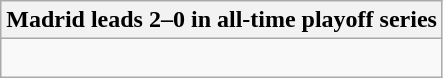<table class="wikitable collapsible collapsed">
<tr>
<th>Madrid leads 2–0 in all-time playoff series</th>
</tr>
<tr>
<td><br>
</td>
</tr>
</table>
